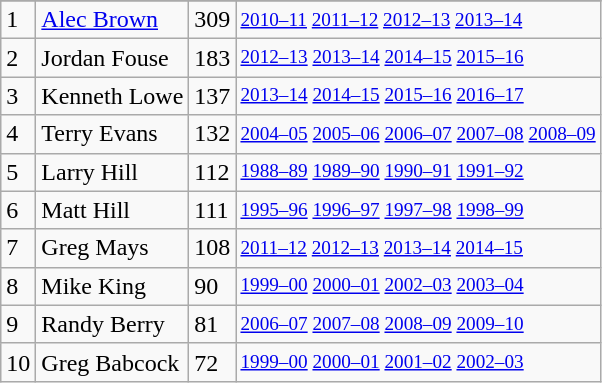<table class="wikitable">
<tr>
</tr>
<tr>
<td>1</td>
<td><a href='#'>Alec Brown</a></td>
<td>309</td>
<td style="font-size:80%;"><a href='#'>2010–11</a> <a href='#'>2011–12</a> <a href='#'>2012–13</a> <a href='#'>2013–14</a></td>
</tr>
<tr>
<td>2</td>
<td>Jordan Fouse</td>
<td>183</td>
<td style="font-size:80%;"><a href='#'>2012–13</a> <a href='#'>2013–14</a> <a href='#'>2014–15</a> <a href='#'>2015–16</a></td>
</tr>
<tr>
<td>3</td>
<td>Kenneth Lowe</td>
<td>137</td>
<td style="font-size:80%;"><a href='#'>2013–14</a> <a href='#'>2014–15</a> <a href='#'>2015–16</a> <a href='#'>2016–17</a></td>
</tr>
<tr>
<td>4</td>
<td>Terry Evans</td>
<td>132</td>
<td style="font-size:80%;"><a href='#'>2004–05</a> <a href='#'>2005–06</a> <a href='#'>2006–07</a> <a href='#'>2007–08</a> <a href='#'>2008–09</a></td>
</tr>
<tr>
<td>5</td>
<td>Larry Hill</td>
<td>112</td>
<td style="font-size:80%;"><a href='#'>1988–89</a> <a href='#'>1989–90</a> <a href='#'>1990–91</a> <a href='#'>1991–92</a></td>
</tr>
<tr>
<td>6</td>
<td>Matt Hill</td>
<td>111</td>
<td style="font-size:80%;"><a href='#'>1995–96</a> <a href='#'>1996–97</a> <a href='#'>1997–98</a> <a href='#'>1998–99</a></td>
</tr>
<tr>
<td>7</td>
<td>Greg Mays</td>
<td>108</td>
<td style="font-size:80%;"><a href='#'>2011–12</a> <a href='#'>2012–13</a> <a href='#'>2013–14</a> <a href='#'>2014–15</a></td>
</tr>
<tr>
<td>8</td>
<td>Mike King</td>
<td>90</td>
<td style="font-size:80%;"><a href='#'>1999–00</a> <a href='#'>2000–01</a> <a href='#'>2002–03</a> <a href='#'>2003–04</a></td>
</tr>
<tr>
<td>9</td>
<td>Randy Berry</td>
<td>81</td>
<td style="font-size:80%;"><a href='#'>2006–07</a> <a href='#'>2007–08</a> <a href='#'>2008–09</a> <a href='#'>2009–10</a></td>
</tr>
<tr>
<td>10</td>
<td>Greg Babcock</td>
<td>72</td>
<td style="font-size:80%;"><a href='#'>1999–00</a> <a href='#'>2000–01</a> <a href='#'>2001–02</a> <a href='#'>2002–03</a></td>
</tr>
</table>
